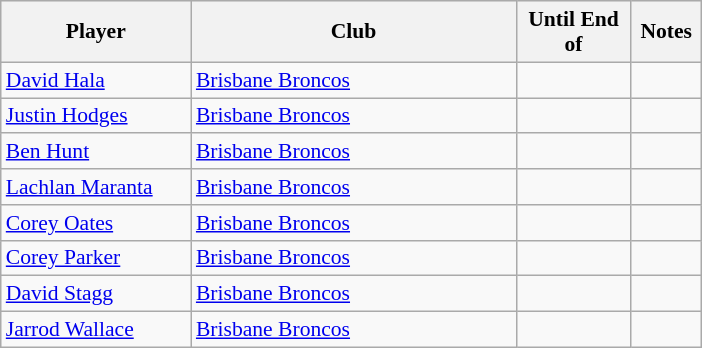<table class="wikitable" style="font-size:90%">
<tr bgcolor="#efefef">
<th width="120">Player</th>
<th width="210">Club</th>
<th width="70">Until End of</th>
<th width="40">Notes</th>
</tr>
<tr>
<td><a href='#'>David Hala</a></td>
<td> <a href='#'>Brisbane Broncos</a></td>
<td></td>
<td></td>
</tr>
<tr>
<td><a href='#'>Justin Hodges</a></td>
<td> <a href='#'>Brisbane Broncos</a></td>
<td></td>
<td></td>
</tr>
<tr>
<td><a href='#'>Ben Hunt</a></td>
<td> <a href='#'>Brisbane Broncos</a></td>
<td></td>
<td></td>
</tr>
<tr>
<td><a href='#'>Lachlan Maranta</a></td>
<td> <a href='#'>Brisbane Broncos</a></td>
<td></td>
<td></td>
</tr>
<tr>
<td><a href='#'>Corey Oates</a></td>
<td> <a href='#'>Brisbane Broncos</a></td>
<td></td>
<td></td>
</tr>
<tr>
<td><a href='#'>Corey Parker</a></td>
<td> <a href='#'>Brisbane Broncos</a></td>
<td></td>
<td></td>
</tr>
<tr>
<td><a href='#'>David Stagg</a></td>
<td> <a href='#'>Brisbane Broncos</a></td>
<td></td>
<td></td>
</tr>
<tr>
<td><a href='#'>Jarrod Wallace</a></td>
<td> <a href='#'>Brisbane Broncos</a></td>
<td></td>
<td></td>
</tr>
</table>
